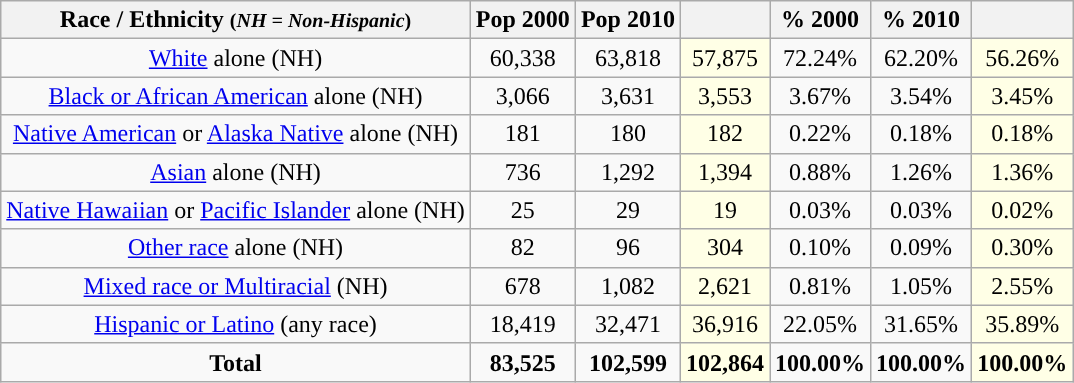<table class="wikitable" style="text-align:center;">
<tr>
<th>Race / Ethnicity <small>(<em>NH = Non-Hispanic</em>)</small></th>
<th>Pop 2000</th>
<th>Pop 2010</th>
<th></th>
<th>% 2000</th>
<th>% 2010</th>
<th></th>
</tr>
<tr>
<td><a href='#'>White</a> alone (NH)</td>
<td>60,338</td>
<td>63,818</td>
<td style='background: #ffffe6;'>57,875</td>
<td>72.24%</td>
<td>62.20%</td>
<td style='background: #ffffe6;'>56.26%</td>
</tr>
<tr>
<td><a href='#'>Black or African American</a> alone (NH)</td>
<td>3,066</td>
<td>3,631</td>
<td style='background: #ffffe6;'>3,553</td>
<td>3.67%</td>
<td>3.54%</td>
<td style='background: #ffffe6;'>3.45%</td>
</tr>
<tr>
<td><a href='#'>Native American</a> or <a href='#'>Alaska Native</a> alone (NH)</td>
<td>181</td>
<td>180</td>
<td style='background: #ffffe6;'>182</td>
<td>0.22%</td>
<td>0.18%</td>
<td style='background: #ffffe6;'>0.18%</td>
</tr>
<tr>
<td><a href='#'>Asian</a> alone (NH)</td>
<td>736</td>
<td>1,292</td>
<td style='background: #ffffe6;'>1,394</td>
<td>0.88%</td>
<td>1.26%</td>
<td style='background: #ffffe6;'>1.36%</td>
</tr>
<tr>
<td><a href='#'>Native Hawaiian</a> or <a href='#'>Pacific Islander</a> alone (NH)</td>
<td>25</td>
<td>29</td>
<td style='background: #ffffe6;'>19</td>
<td>0.03%</td>
<td>0.03%</td>
<td style='background: #ffffe6;'>0.02%</td>
</tr>
<tr>
<td><a href='#'>Other race</a> alone (NH)</td>
<td>82</td>
<td>96</td>
<td style='background: #ffffe6;'>304</td>
<td>0.10%</td>
<td>0.09%</td>
<td style='background: #ffffe6;'>0.30%</td>
</tr>
<tr>
<td><a href='#'>Mixed race or Multiracial</a> (NH)</td>
<td>678</td>
<td>1,082</td>
<td style='background: #ffffe6;'>2,621</td>
<td>0.81%</td>
<td>1.05%</td>
<td style='background: #ffffe6;'>2.55%</td>
</tr>
<tr>
<td><a href='#'>Hispanic or Latino</a> (any race)</td>
<td>18,419</td>
<td>32,471</td>
<td style='background: #ffffe6;'>36,916</td>
<td>22.05%</td>
<td>31.65%</td>
<td style='background: #ffffe6;'>35.89%</td>
</tr>
<tr>
<td><strong>Total</strong></td>
<td><strong>83,525</strong></td>
<td><strong>102,599</strong></td>
<td style='background: #ffffe6;'><strong>102,864</strong></td>
<td><strong>100.00%</strong></td>
<td><strong>100.00%</strong></td>
<td style='background: #ffffe6;'><strong>100.00%</strong></td>
</tr>
</table>
